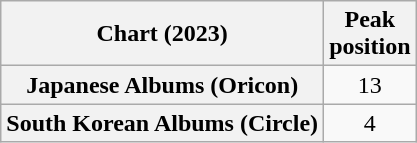<table class="wikitable sortable plainrowheaders" style="text-align:center">
<tr>
<th scope="col">Chart (2023)</th>
<th scope="col">Peak<br>position</th>
</tr>
<tr>
<th scope="row">Japanese Albums (Oricon)</th>
<td>13</td>
</tr>
<tr>
<th scope="row">South Korean Albums (Circle)</th>
<td>4</td>
</tr>
</table>
